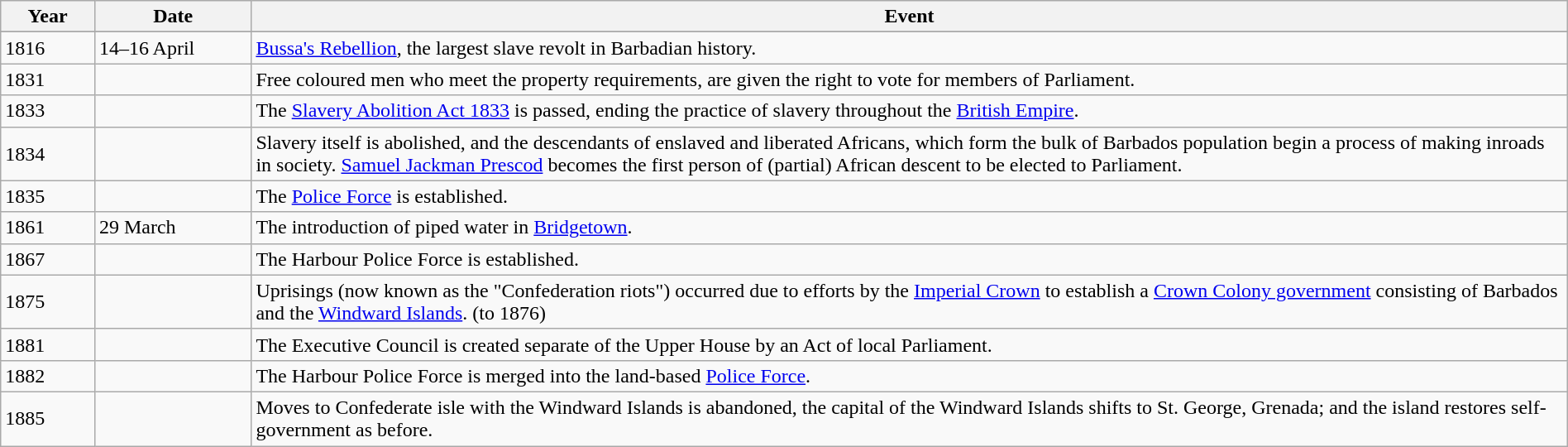<table class="wikitable" width="100%">
<tr>
<th style="width:6%">Year</th>
<th style="width:10%">Date</th>
<th>Event</th>
</tr>
<tr>
</tr>
<tr>
<td>1816</td>
<td>14–16 April</td>
<td><a href='#'>Bussa's Rebellion</a>, the largest slave revolt in Barbadian history.</td>
</tr>
<tr>
<td>1831</td>
<td></td>
<td>Free coloured men who meet the property requirements, are given the right to vote for members of Parliament.</td>
</tr>
<tr>
<td>1833</td>
<td></td>
<td>The <a href='#'>Slavery Abolition Act 1833</a> is passed, ending the practice of slavery throughout the <a href='#'>British Empire</a>.</td>
</tr>
<tr>
<td>1834</td>
<td></td>
<td>Slavery itself is abolished, and the descendants of enslaved and liberated Africans, which form the bulk of Barbados population begin a process of making inroads in society. <a href='#'>Samuel Jackman Prescod</a> becomes the first person of (partial) African descent to be elected to Parliament.</td>
</tr>
<tr>
<td>1835</td>
<td></td>
<td>The <a href='#'>Police Force</a> is established.</td>
</tr>
<tr>
<td>1861</td>
<td>29 March</td>
<td>The introduction of piped water in <a href='#'>Bridgetown</a>.</td>
</tr>
<tr>
<td>1867</td>
<td></td>
<td>The Harbour Police Force is established.</td>
</tr>
<tr>
<td>1875</td>
<td></td>
<td>Uprisings (now known as the "Confederation riots") occurred due to efforts by the <a href='#'>Imperial Crown</a> to establish a <a href='#'>Crown Colony government</a> consisting of Barbados and the <a href='#'>Windward Islands</a>. (to 1876)</td>
</tr>
<tr>
<td>1881</td>
<td></td>
<td>The Executive Council is created separate of the Upper House by an Act of local Parliament.</td>
</tr>
<tr>
<td>1882</td>
<td></td>
<td>The Harbour Police Force is merged into the land-based <a href='#'>Police Force</a>.</td>
</tr>
<tr>
<td>1885</td>
<td></td>
<td>Moves to Confederate isle with the Windward Islands is abandoned, the capital of the Windward Islands shifts to St. George, Grenada; and the island restores self-government as before.</td>
</tr>
</table>
